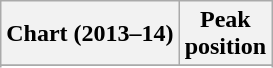<table class="wikitable sortable plainrowheaders">
<tr>
<th>Chart (2013–14)</th>
<th>Peak<br>position</th>
</tr>
<tr>
</tr>
<tr>
</tr>
<tr>
</tr>
<tr>
</tr>
<tr>
</tr>
<tr>
</tr>
<tr>
</tr>
<tr>
</tr>
<tr>
</tr>
</table>
